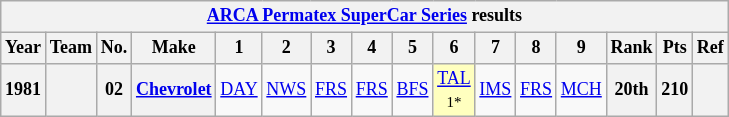<table class="wikitable" style="text-align:center; font-size:75%">
<tr>
<th colspan="30"><a href='#'>ARCA Permatex SuperCar Series</a> results</th>
</tr>
<tr>
<th>Year</th>
<th>Team</th>
<th>No.</th>
<th>Make</th>
<th>1</th>
<th>2</th>
<th>3</th>
<th>4</th>
<th>5</th>
<th>6</th>
<th>7</th>
<th>8</th>
<th>9</th>
<th>Rank</th>
<th>Pts</th>
<th>Ref</th>
</tr>
<tr>
<th>1981</th>
<th></th>
<th>02</th>
<th><a href='#'>Chevrolet</a></th>
<td><a href='#'>DAY</a></td>
<td><a href='#'>NWS</a></td>
<td><a href='#'>FRS</a></td>
<td><a href='#'>FRS</a></td>
<td><a href='#'>BFS</a></td>
<td style="background:#FFFFBF;"><a href='#'>TAL</a><br><small>1*</small></td>
<td><a href='#'>IMS</a></td>
<td><a href='#'>FRS</a></td>
<td><a href='#'>MCH</a></td>
<th>20th</th>
<th>210</th>
<th></th>
</tr>
</table>
